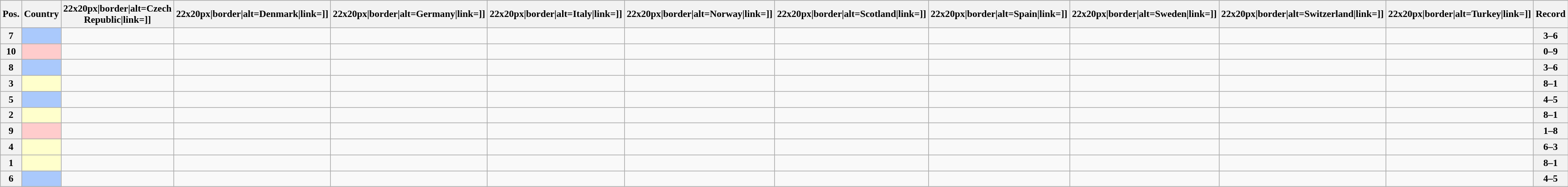<table class="wikitable sortable nowrap" style="text-align:center; font-size:0.9em;">
<tr>
<th>Pos.</th>
<th>Country</th>
<th [[Image:>22x20px|border|alt=Czech Republic|link=]]</th>
<th [[Image:>22x20px|border|alt=Denmark|link=]]</th>
<th [[Image:>22x20px|border|alt=Germany|link=]]</th>
<th [[Image:>22x20px|border|alt=Italy|link=]]</th>
<th [[Image:>22x20px|border|alt=Norway|link=]]</th>
<th [[Image:>22x20px|border|alt=Scotland|link=]]</th>
<th [[Image:>22x20px|border|alt=Spain|link=]]</th>
<th [[Image:>22x20px|border|alt=Sweden|link=]]</th>
<th [[Image:>22x20px|border|alt=Switzerland|link=]]</th>
<th [[Image:>22x20px|border|alt=Turkey|link=]]</th>
<th>Record</th>
</tr>
<tr>
<th>7</th>
<td style="text-align:left; background:#aac9fc;"></td>
<td></td>
<td></td>
<td></td>
<td></td>
<td></td>
<td></td>
<td></td>
<td></td>
<td></td>
<td></td>
<th>3–6</th>
</tr>
<tr>
<th>10</th>
<td style="text-align:left; background:#ffcccc;"></td>
<td></td>
<td></td>
<td></td>
<td></td>
<td></td>
<td></td>
<td></td>
<td></td>
<td></td>
<td></td>
<th>0–9</th>
</tr>
<tr>
<th>8</th>
<td style="text-align:left; background:#aac9fc;"></td>
<td></td>
<td></td>
<td></td>
<td></td>
<td></td>
<td></td>
<td></td>
<td></td>
<td></td>
<td></td>
<th>3–6</th>
</tr>
<tr>
<th>3</th>
<td style="text-align:left; background:#ffffcc;"></td>
<td></td>
<td></td>
<td></td>
<td></td>
<td></td>
<td></td>
<td></td>
<td></td>
<td></td>
<td></td>
<th>8–1</th>
</tr>
<tr>
<th>5</th>
<td style="text-align:left; background:#aac9fc;"></td>
<td></td>
<td></td>
<td></td>
<td></td>
<td></td>
<td></td>
<td></td>
<td></td>
<td></td>
<td></td>
<th>4–5</th>
</tr>
<tr>
<th>2</th>
<td style="text-align:left; background:#ffffcc;"></td>
<td></td>
<td></td>
<td></td>
<td></td>
<td></td>
<td></td>
<td></td>
<td></td>
<td></td>
<td></td>
<th>8–1</th>
</tr>
<tr>
<th>9</th>
<td style="text-align:left; background:#ffcccc;"></td>
<td></td>
<td></td>
<td></td>
<td></td>
<td></td>
<td></td>
<td></td>
<td></td>
<td></td>
<td></td>
<th>1–8</th>
</tr>
<tr>
<th>4</th>
<td style="text-align:left; background:#ffffcc;"></td>
<td></td>
<td></td>
<td></td>
<td></td>
<td></td>
<td></td>
<td></td>
<td></td>
<td></td>
<td></td>
<th>6–3</th>
</tr>
<tr>
<th>1</th>
<td style="text-align:left; background:#ffffcc;"></td>
<td></td>
<td></td>
<td></td>
<td></td>
<td></td>
<td></td>
<td></td>
<td></td>
<td></td>
<td></td>
<th>8–1</th>
</tr>
<tr>
<th>6</th>
<td style="text-align:left; background:#aac9fc;"></td>
<td></td>
<td></td>
<td></td>
<td></td>
<td></td>
<td></td>
<td></td>
<td></td>
<td></td>
<td></td>
<th>4–5</th>
</tr>
</table>
